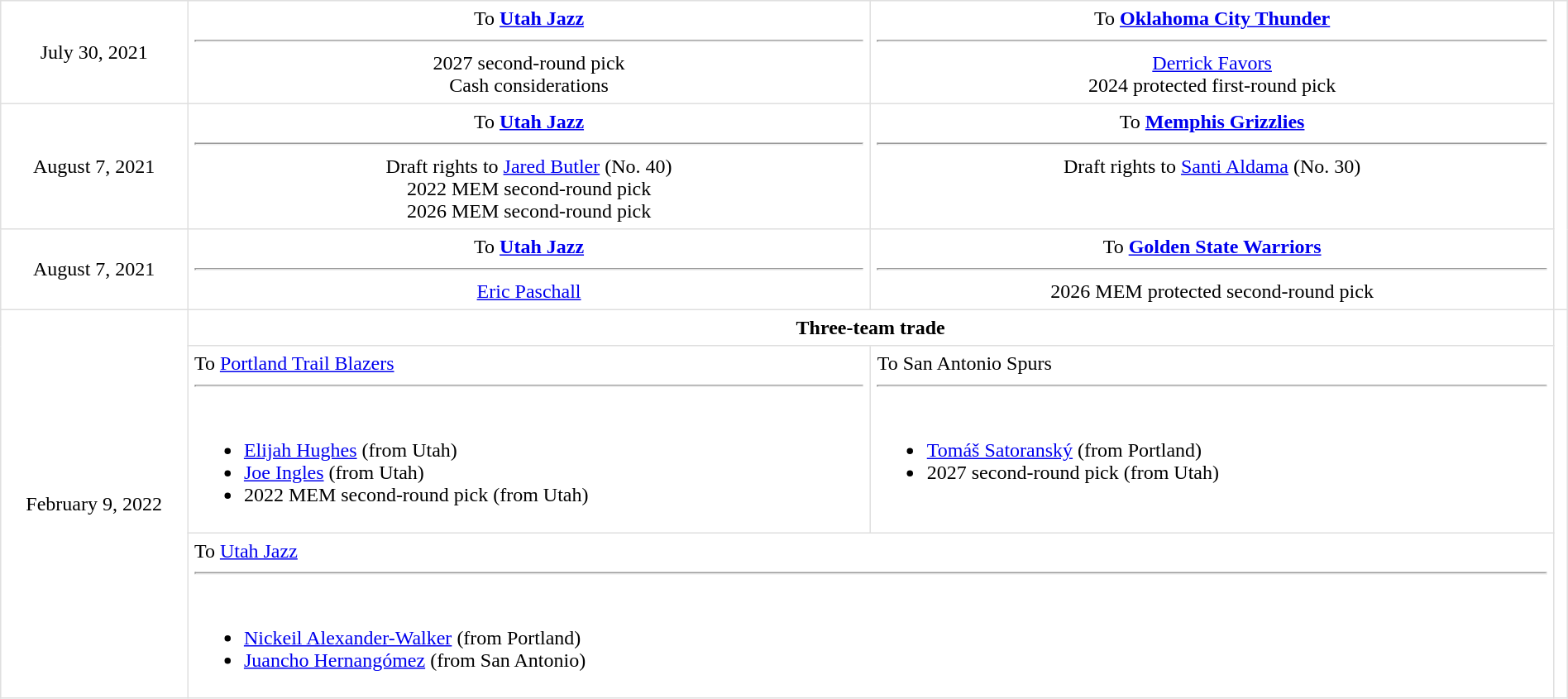<table border=1 style="border-collapse:collapse; text-align: center; width: 100%" bordercolor="#DFDFDF"  cellpadding="5">
<tr bgcolor=>
<td style="width:12%">July 30, 2021</td>
<td style="width:44%" valign="top">To <strong><a href='#'>Utah Jazz</a></strong><hr>2027 second-round pick<br>Cash considerations</td>
<td style="width:44%" valign="top">To <strong><a href='#'>Oklahoma City Thunder</a></strong><hr><a href='#'>Derrick Favors</a><br>2024 protected first-round pick</td>
</tr>
<tr>
<td style="width:12%">August 7, 2021</td>
<td style="width:44%" valign="top">To <strong><a href='#'>Utah Jazz</a></strong><hr>Draft rights to <a href='#'>Jared Butler</a> (No. 40)<br>2022 MEM second-round pick<br>2026 MEM second-round pick</td>
<td style="width:44%" valign="top">To <strong><a href='#'>Memphis Grizzlies</a></strong><hr>Draft rights to <a href='#'>Santi Aldama</a> (No. 30)</td>
</tr>
<tr bgcolor=>
<td style="width:12%">August 7, 2021</td>
<td style="width:44%" valign="top">To <strong><a href='#'>Utah Jazz</a></strong><hr><a href='#'>Eric Paschall</a></td>
<td style="width:44%" valign="top">To <strong><a href='#'>Golden State Warriors</a></strong><hr>2026 MEM protected second-round pick</td>
</tr>
<tr>
<td rowspan=3>February 9, 2022</td>
<td colspan=2><strong>Three-team trade</strong></td>
<td rowspan=3></td>
</tr>
<tr>
<td align="left" valign="top">To <a href='#'>Portland Trail Blazers</a><hr><br><ul><li><a href='#'>Elijah Hughes</a> (from Utah)</li><li><a href='#'>Joe Ingles</a> (from Utah)</li><li>2022 MEM second-round pick (from Utah)</li></ul></td>
<td align="left" valign="top">To San Antonio Spurs<hr><br><ul><li><a href='#'>Tomáš Satoranský</a> (from Portland)</li><li>2027 second-round pick (from Utah)</li></ul></td>
</tr>
<tr>
<td colspan=2 align="left" valign="top">To <a href='#'>Utah Jazz</a><hr><br><ul><li><a href='#'>Nickeil Alexander-Walker</a> (from Portland)</li><li><a href='#'>Juancho Hernangómez</a> (from San Antonio)</li></ul></td>
</tr>
</table>
